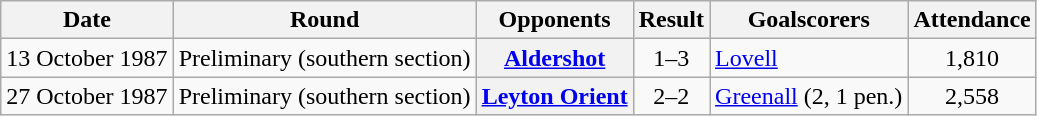<table class="wikitable plainrowheaders sortable">
<tr>
<th scope=col>Date</th>
<th scope=col>Round</th>
<th scope=col>Opponents</th>
<th scope=col>Result</th>
<th scope=col class=unsortable>Goalscorers</th>
<th scope=col>Attendance</th>
</tr>
<tr>
<td>13 October 1987</td>
<td>Preliminary (southern section)</td>
<th scope=row><a href='#'>Aldershot</a></th>
<td align=center>1–3</td>
<td><a href='#'>Lovell</a></td>
<td align=center>1,810</td>
</tr>
<tr>
<td>27 October 1987</td>
<td>Preliminary (southern section)</td>
<th scope=row><a href='#'>Leyton Orient</a></th>
<td align=center>2–2</td>
<td><a href='#'>Greenall</a> (2, 1 pen.)</td>
<td align=center>2,558</td>
</tr>
</table>
